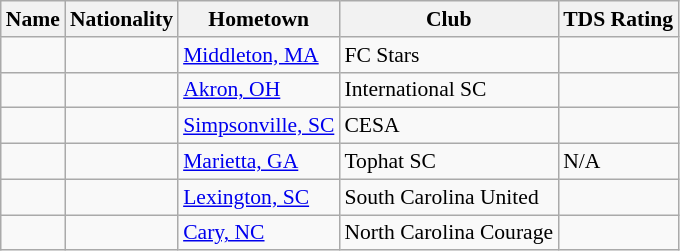<table class="wikitable" style="font-size:90%;" border="1">
<tr>
<th>Name</th>
<th>Nationality</th>
<th>Hometown</th>
<th>Club</th>
<th>TDS Rating</th>
</tr>
<tr>
<td></td>
<td></td>
<td><a href='#'>Middleton, MA</a></td>
<td>FC Stars</td>
<td></td>
</tr>
<tr>
<td></td>
<td></td>
<td><a href='#'>Akron, OH</a></td>
<td>International SC</td>
<td></td>
</tr>
<tr>
<td></td>
<td></td>
<td><a href='#'>Simpsonville, SC</a></td>
<td>CESA</td>
<td></td>
</tr>
<tr>
<td></td>
<td></td>
<td><a href='#'>Marietta, GA</a></td>
<td>Tophat SC</td>
<td>N/A</td>
</tr>
<tr>
<td></td>
<td></td>
<td><a href='#'>Lexington, SC</a></td>
<td>South Carolina United</td>
<td></td>
</tr>
<tr>
<td></td>
<td></td>
<td><a href='#'>Cary, NC</a></td>
<td>North Carolina Courage</td>
<td></td>
</tr>
</table>
